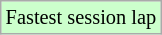<table class="wikitable sortable" style="font-size: 85%;">
<tr style="background:#ccffcc;">
<td>Fastest session lap</td>
</tr>
</table>
